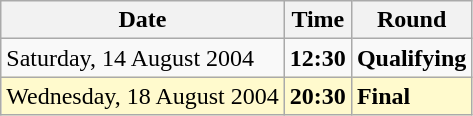<table class="wikitable">
<tr>
<th>Date</th>
<th>Time</th>
<th>Round</th>
</tr>
<tr>
<td>Saturday, 14 August 2004</td>
<td><strong>12:30</strong></td>
<td><strong>Qualifying</strong></td>
</tr>
<tr style=background:lemonchiffon>
<td>Wednesday, 18 August 2004</td>
<td><strong>20:30</strong></td>
<td><strong>Final</strong></td>
</tr>
</table>
